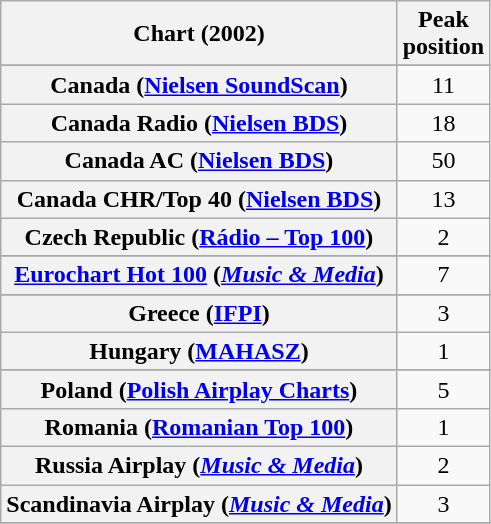<table class="wikitable plainrowheaders sortable" style="text-align:center">
<tr>
<th>Chart (2002)</th>
<th>Peak<br>position</th>
</tr>
<tr>
</tr>
<tr>
</tr>
<tr>
</tr>
<tr>
</tr>
<tr>
</tr>
<tr>
<th scope="row">Canada (<a href='#'>Nielsen SoundScan</a>)</th>
<td>11</td>
</tr>
<tr>
<th scope="row">Canada Radio (<a href='#'>Nielsen BDS</a>)</th>
<td>18</td>
</tr>
<tr>
<th scope="row">Canada AC (<a href='#'>Nielsen BDS</a>)</th>
<td>50</td>
</tr>
<tr>
<th scope="row">Canada CHR/Top 40 (<a href='#'>Nielsen BDS</a>)</th>
<td>13</td>
</tr>
<tr>
<th scope="row">Czech Republic (<a href='#'>Rádio – Top 100</a>)</th>
<td>2</td>
</tr>
<tr>
</tr>
<tr>
<th scope="row"><a href='#'>Eurochart Hot 100</a> (<em><a href='#'>Music & Media</a></em>)</th>
<td>7</td>
</tr>
<tr>
</tr>
<tr>
</tr>
<tr>
</tr>
<tr>
<th scope="row">Greece (<a href='#'>IFPI</a>)</th>
<td>3</td>
</tr>
<tr>
<th scope="row">Hungary (<a href='#'>MAHASZ</a>)</th>
<td>1</td>
</tr>
<tr>
</tr>
<tr>
</tr>
<tr>
</tr>
<tr>
</tr>
<tr>
</tr>
<tr>
</tr>
<tr>
<th scope="row">Poland (<a href='#'>Polish Airplay Charts</a>)</th>
<td>5</td>
</tr>
<tr>
<th scope="row">Romania (<a href='#'>Romanian Top 100</a>)</th>
<td>1</td>
</tr>
<tr>
<th scope="row">Russia Airplay (<em><a href='#'>Music & Media</a></em>)</th>
<td>2</td>
</tr>
<tr>
<th scope="row">Scandinavia Airplay (<em><a href='#'>Music & Media</a></em>)</th>
<td>3</td>
</tr>
<tr>
</tr>
<tr>
</tr>
<tr>
</tr>
<tr>
</tr>
<tr>
</tr>
</table>
